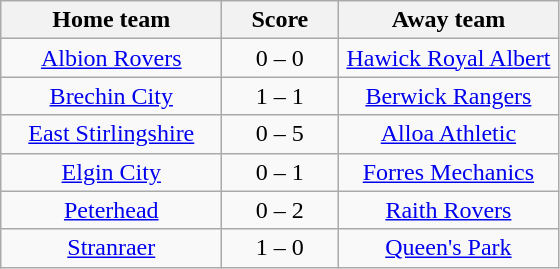<table class="wikitable" style="text-align: center">
<tr>
<th width=140>Home team</th>
<th width=70>Score</th>
<th width=140>Away team</th>
</tr>
<tr>
<td><a href='#'>Albion Rovers</a></td>
<td>0 – 0</td>
<td><a href='#'>Hawick Royal Albert</a></td>
</tr>
<tr>
<td><a href='#'>Brechin City</a></td>
<td>1 – 1</td>
<td><a href='#'>Berwick Rangers</a></td>
</tr>
<tr>
<td><a href='#'>East Stirlingshire</a></td>
<td>0 – 5</td>
<td><a href='#'>Alloa Athletic</a></td>
</tr>
<tr>
<td><a href='#'>Elgin City</a></td>
<td>0 – 1</td>
<td><a href='#'>Forres Mechanics</a></td>
</tr>
<tr>
<td><a href='#'>Peterhead</a></td>
<td>0 – 2</td>
<td><a href='#'>Raith Rovers</a></td>
</tr>
<tr>
<td><a href='#'>Stranraer</a></td>
<td>1 – 0</td>
<td><a href='#'>Queen's Park</a></td>
</tr>
</table>
